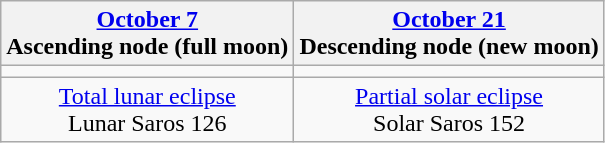<table class="wikitable">
<tr>
<th><a href='#'>October 7</a><br>Ascending node (full moon)</th>
<th><a href='#'>October 21</a><br>Descending node (new moon)</th>
</tr>
<tr>
<td></td>
<td></td>
</tr>
<tr align=center>
<td><a href='#'>Total lunar eclipse</a><br>Lunar Saros 126</td>
<td><a href='#'>Partial solar eclipse</a><br>Solar Saros 152</td>
</tr>
</table>
